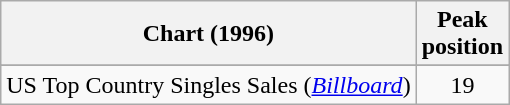<table class="wikitable sortable">
<tr>
<th align="left">Chart (1996)</th>
<th align="left">Peak<br>position</th>
</tr>
<tr>
</tr>
<tr>
</tr>
<tr>
<td scope="row">US Top Country Singles Sales (<em><a href='#'>Billboard</a></em>)<br></td>
<td align="center">19</td>
</tr>
</table>
